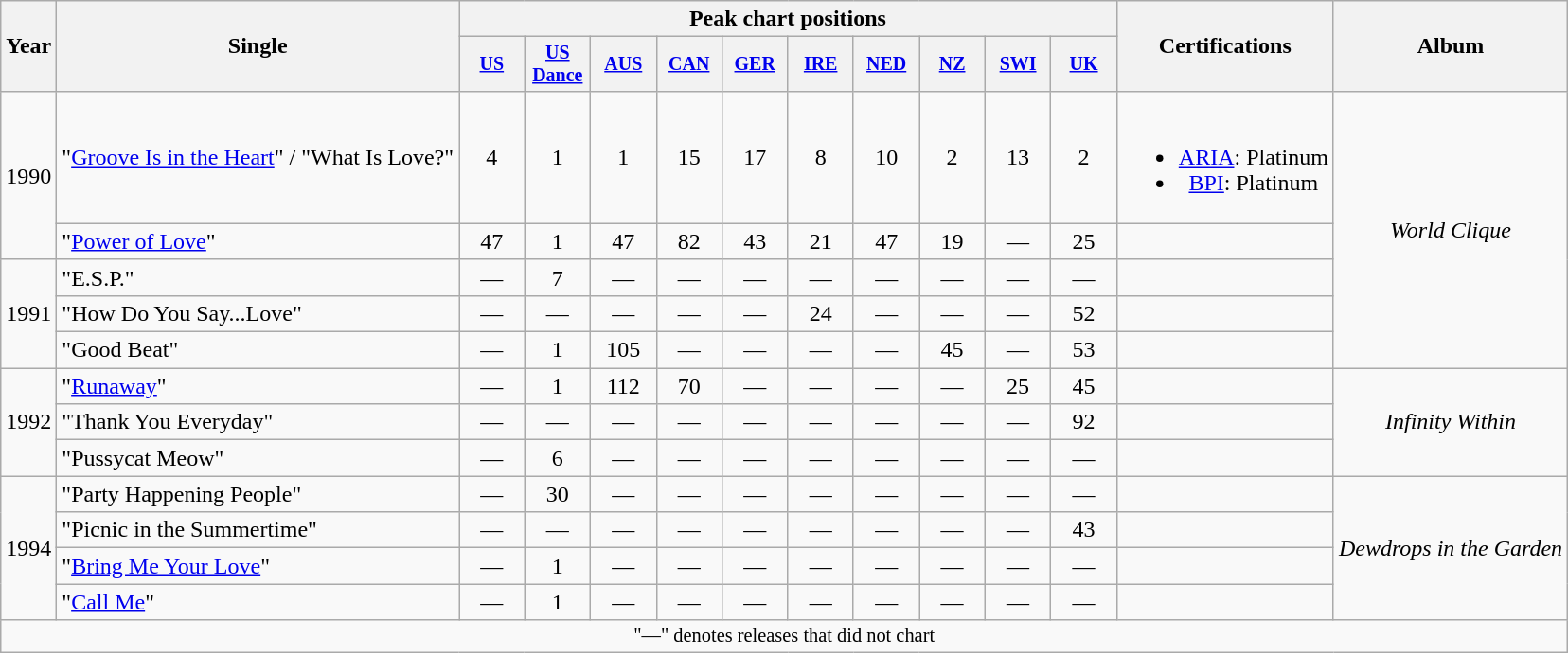<table class="wikitable" style="text-align:center;">
<tr>
<th rowspan="2">Year</th>
<th rowspan="2">Single</th>
<th colspan="10">Peak chart positions</th>
<th rowspan="2">Certifications</th>
<th rowspan="2">Album</th>
</tr>
<tr style="font-size:smaller;">
<th width="40"><a href='#'>US</a><br></th>
<th width="40"><a href='#'>US<br>Dance</a><br></th>
<th width="40"><a href='#'>AUS</a><br></th>
<th width="40"><a href='#'>CAN</a><br></th>
<th width="40"><a href='#'>GER</a><br></th>
<th width="40"><a href='#'>IRE</a><br></th>
<th width="40"><a href='#'>NED</a><br></th>
<th width="40"><a href='#'>NZ</a><br></th>
<th width="40"><a href='#'>SWI</a><br></th>
<th width="40"><a href='#'>UK</a><br></th>
</tr>
<tr>
<td rowspan="2">1990</td>
<td align="left">"<a href='#'>Groove Is in the Heart</a>" / "What Is Love?"</td>
<td>4</td>
<td>1</td>
<td>1</td>
<td>15</td>
<td>17</td>
<td>8</td>
<td>10</td>
<td>2</td>
<td>13</td>
<td>2</td>
<td><br><ul><li><a href='#'>ARIA</a>: Platinum</li><li><a href='#'>BPI</a>: Platinum</li></ul></td>
<td rowspan="5"><em>World Clique</em></td>
</tr>
<tr>
<td align="left">"<a href='#'>Power of Love</a>"</td>
<td>47</td>
<td>1</td>
<td>47</td>
<td>82</td>
<td>43</td>
<td>21</td>
<td>47</td>
<td>19</td>
<td>—</td>
<td>25</td>
<td></td>
</tr>
<tr>
<td rowspan="3">1991</td>
<td align="left">"E.S.P."</td>
<td>—</td>
<td>7</td>
<td>—</td>
<td>—</td>
<td>—</td>
<td>—</td>
<td>—</td>
<td>—</td>
<td>—</td>
<td>—</td>
<td></td>
</tr>
<tr>
<td align="left">"How Do You Say...Love"</td>
<td>—</td>
<td>—</td>
<td>—</td>
<td>—</td>
<td>—</td>
<td>24</td>
<td>—</td>
<td>—</td>
<td>—</td>
<td>52</td>
<td></td>
</tr>
<tr>
<td align="left">"Good Beat"</td>
<td>—</td>
<td>1</td>
<td>105</td>
<td>—</td>
<td>—</td>
<td>—</td>
<td>—</td>
<td>45</td>
<td>—</td>
<td>53</td>
<td></td>
</tr>
<tr>
<td rowspan="3">1992</td>
<td align="left">"<a href='#'>Runaway</a>"</td>
<td>—</td>
<td>1</td>
<td>112</td>
<td>70</td>
<td>—</td>
<td>—</td>
<td>—</td>
<td>—</td>
<td>25</td>
<td>45</td>
<td></td>
<td rowspan="3"><em>Infinity Within</em></td>
</tr>
<tr>
<td align="left">"Thank You Everyday"</td>
<td>—</td>
<td>—</td>
<td>—</td>
<td>—</td>
<td>—</td>
<td>—</td>
<td>—</td>
<td>—</td>
<td>—</td>
<td>92</td>
<td></td>
</tr>
<tr>
<td align="left">"Pussycat Meow"</td>
<td>—</td>
<td>6</td>
<td>—</td>
<td>—</td>
<td>—</td>
<td>—</td>
<td>—</td>
<td>—</td>
<td>—</td>
<td>—</td>
<td></td>
</tr>
<tr>
<td rowspan="4">1994</td>
<td align="left">"Party Happening People"</td>
<td>—</td>
<td>30</td>
<td>—</td>
<td>—</td>
<td>—</td>
<td>—</td>
<td>—</td>
<td>—</td>
<td>—</td>
<td>—</td>
<td></td>
<td rowspan="4"><em>Dewdrops in the Garden</em></td>
</tr>
<tr>
<td align="left">"Picnic in the Summertime"</td>
<td>—</td>
<td>—</td>
<td>—</td>
<td>—</td>
<td>—</td>
<td>—</td>
<td>—</td>
<td>—</td>
<td>—</td>
<td>43</td>
<td></td>
</tr>
<tr>
<td align="left">"<a href='#'>Bring Me Your Love</a>"</td>
<td>—</td>
<td>1</td>
<td>—</td>
<td>—</td>
<td>—</td>
<td>—</td>
<td>—</td>
<td>—</td>
<td>—</td>
<td>—</td>
<td></td>
</tr>
<tr>
<td align="left">"<a href='#'>Call Me</a>"</td>
<td>—</td>
<td>1</td>
<td>—</td>
<td>—</td>
<td>—</td>
<td>—</td>
<td>—</td>
<td>—</td>
<td>—</td>
<td>—</td>
<td></td>
</tr>
<tr>
<td colspan="20" style="font-size:85%">"—" denotes releases that did not chart</td>
</tr>
</table>
